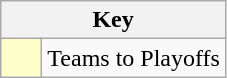<table class="wikitable" style="text-align: center;">
<tr>
<th colspan=2>Key</th>
</tr>
<tr>
<td style="background:#ffffcc; width:20px;"></td>
<td align=left>Teams to Playoffs</td>
</tr>
</table>
